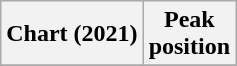<table class="wikitable plainrowheaders" style="text-align:center;">
<tr>
<th>Chart (2021)</th>
<th>Peak<br>position</th>
</tr>
<tr>
</tr>
</table>
